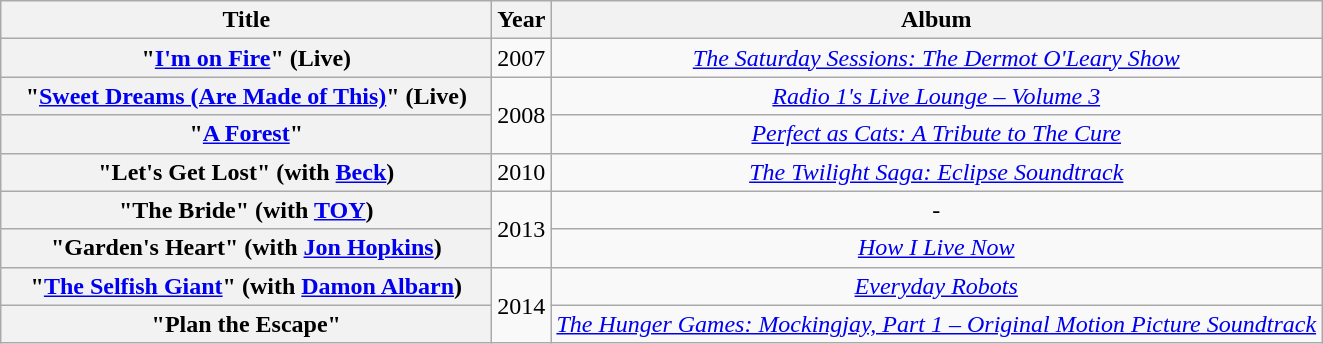<table class="wikitable plainrowheaders" style="text-align:center;">
<tr>
<th scope="col" style="width:20em;">Title</th>
<th scope="col">Year</th>
<th scope="col">Album</th>
</tr>
<tr>
<th scope="row">"<a href='#'>I'm on Fire</a>" <span>(Live)</span></th>
<td>2007</td>
<td><em><a href='#'>The Saturday Sessions: The Dermot O'Leary Show</a></em></td>
</tr>
<tr>
<th scope="row">"<a href='#'>Sweet Dreams (Are Made of This)</a>" <span>(Live)</span></th>
<td rowspan=2>2008</td>
<td><em><a href='#'>Radio 1's Live Lounge – Volume 3</a></em></td>
</tr>
<tr>
<th scope="row">"<a href='#'>A Forest</a>"</th>
<td><em><a href='#'>Perfect as Cats: A Tribute to The Cure</a></em></td>
</tr>
<tr>
<th scope="row">"Let's Get Lost" <span>(with <a href='#'>Beck</a>)</span></th>
<td>2010</td>
<td><em><a href='#'>The Twilight Saga: Eclipse Soundtrack</a></em></td>
</tr>
<tr>
<th scope="row">"The Bride" <span>(with <a href='#'>TOY</a>)</span></th>
<td rowspan="2">2013</td>
<td>-</td>
</tr>
<tr>
<th scope="row">"Garden's Heart" <span>(with <a href='#'>Jon Hopkins</a>)</span></th>
<td><em><a href='#'>How I Live Now</a></em></td>
</tr>
<tr>
<th scope="row">"<a href='#'>The Selfish Giant</a>" <span>(with <a href='#'>Damon Albarn</a>)</span></th>
<td rowspan="2">2014</td>
<td><em><a href='#'>Everyday Robots</a></em></td>
</tr>
<tr>
<th scope="row">"Plan the Escape" <span></span></th>
<td><em><a href='#'>The Hunger Games: Mockingjay, Part 1 – Original Motion Picture Soundtrack</a></em></td>
</tr>
</table>
